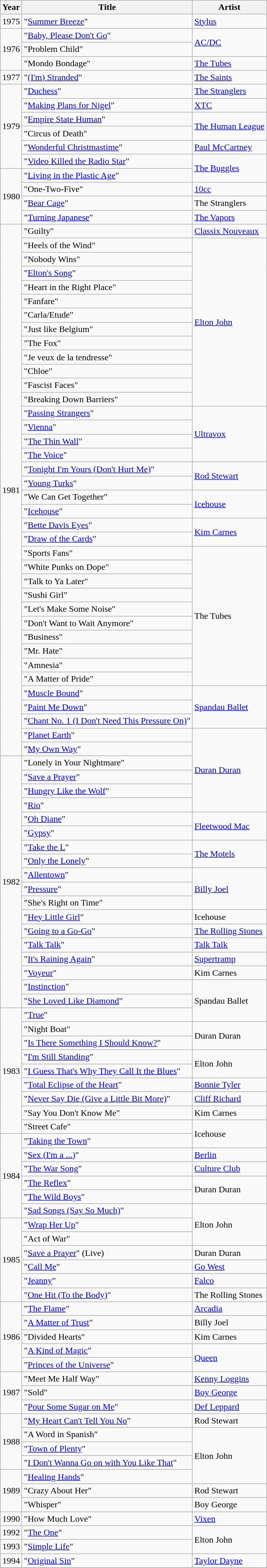<table class="wikitable">
<tr>
<th>Year</th>
<th>Title</th>
<th>Artist</th>
</tr>
<tr>
<td>1975</td>
<td>"<a href='#'>Summer Breeze</a>"</td>
<td><a href='#'>Stylus</a></td>
</tr>
<tr>
<td rowspan="3">1976</td>
<td>"<a href='#'>Baby, Please Don't Go</a>"</td>
<td rowspan="2"><a href='#'>AC/DC</a></td>
</tr>
<tr>
<td>"Problem Child"</td>
</tr>
<tr>
<td>"Mondo Bondage"</td>
<td><a href='#'>The Tubes</a></td>
</tr>
<tr>
<td>1977</td>
<td>"<a href='#'>(I'm) Stranded</a>"</td>
<td><a href='#'>The Saints</a></td>
</tr>
<tr>
<td rowspan="6">1979</td>
<td>"<a href='#'>Duchess</a>"</td>
<td><a href='#'>The Stranglers</a></td>
</tr>
<tr>
<td>"<a href='#'>Making Plans for Nigel</a>"</td>
<td><a href='#'>XTC</a></td>
</tr>
<tr>
<td>"<a href='#'>Empire State Human</a>"</td>
<td rowspan="2"><a href='#'>The Human League</a></td>
</tr>
<tr>
<td>"Circus of Death"</td>
</tr>
<tr>
<td>"<a href='#'>Wonderful Christmastime</a>"</td>
<td><a href='#'>Paul McCartney</a></td>
</tr>
<tr>
<td>"<a href='#'>Video Killed the Radio Star</a>"</td>
<td rowspan="2"><a href='#'>The Buggles</a></td>
</tr>
<tr>
<td rowspan="4">1980</td>
<td>"<a href='#'>Living in the Plastic Age</a>"</td>
</tr>
<tr>
<td>"One-Two-Five"</td>
<td><a href='#'>10cc</a></td>
</tr>
<tr>
<td>"<a href='#'>Bear Cage</a>"</td>
<td>The Stranglers</td>
</tr>
<tr>
<td>"<a href='#'>Turning Japanese</a>"</td>
<td><a href='#'>The Vapors</a></td>
</tr>
<tr>
<td rowspan="38">1981</td>
<td>"Guilty"</td>
<td><a href='#'>Classix Nouveaux</a></td>
</tr>
<tr>
<td>"Heels of the Wind"</td>
<td rowspan="12"><a href='#'>Elton John</a></td>
</tr>
<tr>
<td>"Nobody Wins"</td>
</tr>
<tr>
<td>"<a href='#'>Elton's Song</a>"</td>
</tr>
<tr>
<td>"Heart in the Right Place"</td>
</tr>
<tr>
<td>"Fanfare"</td>
</tr>
<tr>
<td>"Carla/Etude"</td>
</tr>
<tr>
<td>"Just like Belgium"</td>
</tr>
<tr>
<td>"The Fox"</td>
</tr>
<tr>
<td>"Je veux de la tendresse"</td>
</tr>
<tr>
<td>"Chloe"</td>
</tr>
<tr>
<td>"Fascist Faces"</td>
</tr>
<tr>
<td>"Breaking Down Barriers"</td>
</tr>
<tr>
<td>"<a href='#'>Passing Strangers</a>"</td>
<td rowspan="4"><a href='#'>Ultravox</a></td>
</tr>
<tr>
<td>"<a href='#'>Vienna</a>"</td>
</tr>
<tr>
<td>"<a href='#'>The Thin Wall</a>"</td>
</tr>
<tr>
<td>"<a href='#'>The Voice</a>"</td>
</tr>
<tr>
<td>"<a href='#'>Tonight I'm Yours (Don't Hurt Me)</a>"</td>
<td rowspan="2"><a href='#'>Rod Stewart</a></td>
</tr>
<tr>
<td>"<a href='#'>Young Turks</a>"</td>
</tr>
<tr>
<td>"We Can Get Together"</td>
<td rowspan="2"><a href='#'>Icehouse</a></td>
</tr>
<tr>
<td>"<a href='#'>Icehouse</a>"</td>
</tr>
<tr>
<td>"<a href='#'>Bette Davis Eyes</a>"</td>
<td rowspan="2"><a href='#'>Kim Carnes</a></td>
</tr>
<tr>
<td>"<a href='#'>Draw of the Cards</a>"</td>
</tr>
<tr>
<td>"Sports Fans"</td>
<td rowspan="10">The Tubes</td>
</tr>
<tr>
<td>"White Punks on Dope"</td>
</tr>
<tr>
<td>"Talk to Ya Later"</td>
</tr>
<tr>
<td>"Sushi Girl"</td>
</tr>
<tr>
<td>"Let's Make Some Noise"</td>
</tr>
<tr>
<td>"Don't Want to Wait Anymore"</td>
</tr>
<tr>
<td>"Business"</td>
</tr>
<tr>
<td>"Mr. Hate"</td>
</tr>
<tr>
<td>"Amnesia"</td>
</tr>
<tr>
<td>"A Matter of Pride"</td>
</tr>
<tr>
<td>"<a href='#'>Muscle Bound</a>"</td>
<td rowspan="3"><a href='#'>Spandau Ballet</a></td>
</tr>
<tr>
<td>"<a href='#'>Paint Me Down</a>"</td>
</tr>
<tr>
<td>"<a href='#'>Chant No. 1 (I Don't Need This Pressure On)</a>"</td>
</tr>
<tr>
<td>"<a href='#'>Planet Earth</a>"</td>
<td rowspan="6"><a href='#'>Duran Duran</a></td>
</tr>
<tr>
<td>"<a href='#'>My Own Way</a>"</td>
</tr>
<tr>
<td rowspan="18">1982</td>
<td>"Lonely in Your Nightmare"</td>
</tr>
<tr>
<td>"<a href='#'>Save a Prayer</a>"</td>
</tr>
<tr>
<td>"<a href='#'>Hungry Like the Wolf</a>"</td>
</tr>
<tr>
<td>"<a href='#'>Rio</a>"</td>
</tr>
<tr>
<td>"<a href='#'>Oh Diane</a>"</td>
<td rowspan="2"><a href='#'>Fleetwood Mac</a></td>
</tr>
<tr>
<td>"<a href='#'>Gypsy</a>"</td>
</tr>
<tr>
<td>"<a href='#'>Take the L</a>"</td>
<td rowspan="2"><a href='#'>The Motels</a></td>
</tr>
<tr>
<td>"<a href='#'>Only the Lonely</a>"</td>
</tr>
<tr>
<td>"<a href='#'>Allentown</a>"</td>
<td rowspan="3"><a href='#'>Billy Joel</a></td>
</tr>
<tr>
<td>"<a href='#'>Pressure</a>"</td>
</tr>
<tr>
<td>"She's Right on Time"</td>
</tr>
<tr>
<td>"<a href='#'>Hey Little Girl</a>"</td>
<td>Icehouse</td>
</tr>
<tr>
<td>"<a href='#'>Going to a Go-Go</a>"</td>
<td><a href='#'>The Rolling Stones</a></td>
</tr>
<tr>
<td>"<a href='#'>Talk Talk</a>"</td>
<td><a href='#'>Talk Talk</a></td>
</tr>
<tr>
<td>"<a href='#'>It's Raining Again</a>"</td>
<td><a href='#'>Supertramp</a></td>
</tr>
<tr>
<td>"<a href='#'>Voyeur</a>"</td>
<td>Kim Carnes</td>
</tr>
<tr>
<td>"<a href='#'>Instinction</a>"</td>
<td rowspan="3">Spandau Ballet</td>
</tr>
<tr>
<td>"<a href='#'>She Loved Like Diamond</a>"</td>
</tr>
<tr>
<td rowspan="9">1983</td>
<td>"<a href='#'>True</a>"</td>
</tr>
<tr>
<td>"Night Boat"</td>
<td rowspan="2">Duran Duran</td>
</tr>
<tr>
<td>"<a href='#'>Is There Something I Should Know?</a>"</td>
</tr>
<tr>
<td>"<a href='#'>I'm Still Standing</a>"</td>
<td rowspan="2">Elton John</td>
</tr>
<tr>
<td>"<a href='#'>I Guess That's Why They Call It the Blues</a>"</td>
</tr>
<tr>
<td>"<a href='#'>Total Eclipse of the Heart</a>"</td>
<td><a href='#'>Bonnie Tyler</a></td>
</tr>
<tr>
<td>"<a href='#'>Never Say Die (Give a Little Bit More)</a>"</td>
<td><a href='#'>Cliff Richard</a></td>
</tr>
<tr>
<td>"Say You Don't Know Me"</td>
<td>Kim Carnes</td>
</tr>
<tr>
<td>"Street Cafe"</td>
<td rowspan="2">Icehouse</td>
</tr>
<tr>
<td rowspan="6">1984</td>
<td>"<a href='#'>Taking the Town</a>"</td>
</tr>
<tr>
<td>"<a href='#'>Sex (I'm a ...)</a>"</td>
<td><a href='#'>Berlin</a></td>
</tr>
<tr>
<td>"<a href='#'>The War Song</a>"</td>
<td><a href='#'>Culture Club</a></td>
</tr>
<tr>
<td>"<a href='#'>The Reflex</a>"</td>
<td rowspan="2">Duran Duran</td>
</tr>
<tr>
<td>"<a href='#'>The Wild Boys</a>"</td>
</tr>
<tr>
<td>"<a href='#'>Sad Songs (Say So Much)</a>"</td>
<td rowspan="3">Elton John</td>
</tr>
<tr>
<td rowspan="6">1985</td>
<td>"<a href='#'>Wrap Her Up</a>"</td>
</tr>
<tr>
<td>"Act of War"</td>
</tr>
<tr>
<td>"<a href='#'>Save a Prayer</a>" (Live)</td>
<td>Duran Duran</td>
</tr>
<tr>
<td>"<a href='#'>Call Me</a>"</td>
<td><a href='#'>Go West</a></td>
</tr>
<tr>
<td>"<a href='#'>Jeanny</a>"</td>
<td><a href='#'>Falco</a></td>
</tr>
<tr>
<td>"<a href='#'>One Hit (To the Body)</a>"</td>
<td>The Rolling Stones</td>
</tr>
<tr>
<td rowspan="5">1986</td>
<td>"<a href='#'>The Flame</a>"</td>
<td><a href='#'>Arcadia</a> </td>
</tr>
<tr>
<td>"<a href='#'>A Matter of Trust</a>"</td>
<td>Billy Joel</td>
</tr>
<tr>
<td>"Divided Hearts"</td>
<td>Kim Carnes</td>
</tr>
<tr>
<td>"<a href='#'>A Kind of Magic</a>"</td>
<td rowspan="2"><a href='#'>Queen</a></td>
</tr>
<tr>
<td>"<a href='#'>Princes of the Universe</a>"</td>
</tr>
<tr>
<td rowspan="3">1987</td>
<td>"Meet Me Half Way"</td>
<td><a href='#'>Kenny Loggins</a></td>
</tr>
<tr>
<td>"Sold"</td>
<td><a href='#'>Boy George</a></td>
</tr>
<tr>
<td>"<a href='#'>Pour Some Sugar on Me</a>"</td>
<td><a href='#'>Def Leppard</a></td>
</tr>
<tr>
<td rowspan="4">1988</td>
<td>"<a href='#'>My Heart Can't Tell You No</a>"</td>
<td>Rod Stewart</td>
</tr>
<tr>
<td>"A Word in Spanish"</td>
<td rowspan="4">Elton John</td>
</tr>
<tr>
<td>"<a href='#'>Town of Plenty</a>"</td>
</tr>
<tr>
<td>"<a href='#'>I Don't Wanna Go on with You Like That</a>"</td>
</tr>
<tr>
<td rowspan="3">1989</td>
<td>"<a href='#'>Healing Hands</a>"</td>
</tr>
<tr>
<td>"Crazy About Her"</td>
<td>Rod Stewart</td>
</tr>
<tr>
<td>"Whisper"</td>
<td>Boy George</td>
</tr>
<tr>
<td>1990</td>
<td>"How Much Love"</td>
<td><a href='#'>Vixen</a></td>
</tr>
<tr>
<td>1992</td>
<td>"<a href='#'>The One</a>"</td>
<td rowspan="2">Elton John</td>
</tr>
<tr>
<td>1993</td>
<td>"<a href='#'>Simple Life</a>"</td>
</tr>
<tr>
<td>1994</td>
<td>"<a href='#'>Original Sin</a>"</td>
<td><a href='#'>Taylor Dayne</a></td>
</tr>
<tr>
</tr>
</table>
